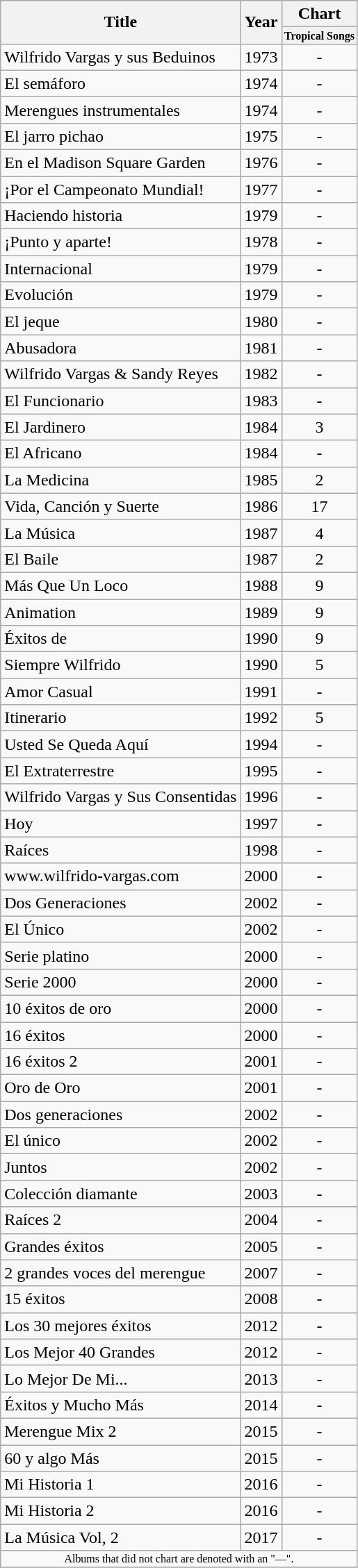<table class="wikitable" style="text-align:center;">
<tr>
<th rowspan="2">Title</th>
<th rowspan="2">Year</th>
<th colspan="1">Chart</th>
</tr>
<tr>
<th style="font-size:8pt">Tropical Songs</th>
</tr>
<tr>
<td align="left">Wilfrido Vargas y sus Beduinos</td>
<td>1973</td>
<td>-</td>
</tr>
<tr>
<td align="left">El semáforo</td>
<td>1974</td>
<td>-</td>
</tr>
<tr>
<td align="left">Merengues instrumentales</td>
<td>1974</td>
<td>-</td>
</tr>
<tr>
<td align="left">El jarro pichao</td>
<td>1975</td>
<td>-</td>
</tr>
<tr>
<td align="left">En el Madison Square Garden</td>
<td>1976</td>
<td>-</td>
</tr>
<tr>
<td align="left">¡Por el Campeonato Mundial!</td>
<td>1977</td>
<td>-</td>
</tr>
<tr>
<td align="left">Haciendo historia</td>
<td>1979</td>
<td>-</td>
</tr>
<tr>
<td align="left">¡Punto y aparte!</td>
<td>1978</td>
<td>-</td>
</tr>
<tr>
<td align="left">Internacional</td>
<td>1979</td>
<td>-</td>
</tr>
<tr>
<td align="left">Evolución</td>
<td>1979</td>
<td>-</td>
</tr>
<tr>
<td align="left">El jeque</td>
<td>1980</td>
<td>-</td>
</tr>
<tr>
<td align="left">Abusadora</td>
<td>1981</td>
<td>-</td>
</tr>
<tr>
<td align="left">Wilfrido Vargas & Sandy Reyes</td>
<td>1982</td>
<td>-</td>
</tr>
<tr>
<td align="left">El Funcionario</td>
<td>1983</td>
<td>-</td>
</tr>
<tr>
<td align="left">El Jardinero</td>
<td>1984</td>
<td>3</td>
</tr>
<tr>
<td align="left">El Africano</td>
<td>1984</td>
<td>-</td>
</tr>
<tr>
<td align="left">La Medicina</td>
<td>1985</td>
<td>2</td>
</tr>
<tr>
<td align="left">Vida, Canción y Suerte</td>
<td>1986</td>
<td>17</td>
</tr>
<tr>
<td align="left">La Música</td>
<td>1987</td>
<td>4</td>
</tr>
<tr>
<td align="left">El Baile</td>
<td>1987</td>
<td>2</td>
</tr>
<tr>
<td align="left">Más Que Un Loco</td>
<td>1988</td>
<td>9</td>
</tr>
<tr>
<td align="left">Animation</td>
<td>1989</td>
<td>9</td>
</tr>
<tr>
<td align="left">Éxitos de</td>
<td>1990</td>
<td>9</td>
</tr>
<tr>
<td align="left">Siempre Wilfrido</td>
<td>1990</td>
<td>5</td>
</tr>
<tr>
<td align="left">Amor Casual</td>
<td>1991</td>
<td>-</td>
</tr>
<tr>
<td align="left">Itinerario</td>
<td>1992</td>
<td>5</td>
</tr>
<tr>
<td align="left">Usted Se Queda Aquí</td>
<td>1994</td>
<td>-</td>
</tr>
<tr>
<td align="left">El Extraterrestre</td>
<td>1995</td>
<td>-</td>
</tr>
<tr>
<td align="left">Wilfrido Vargas y Sus Consentidas</td>
<td>1996</td>
<td>-</td>
</tr>
<tr>
<td align="left">Hoy</td>
<td>1997</td>
<td>-</td>
</tr>
<tr>
<td align="left">Raíces</td>
<td>1998</td>
<td>-</td>
</tr>
<tr>
<td align="left">www.wilfrido-vargas.com</td>
<td>2000</td>
<td>-</td>
</tr>
<tr>
<td align="left">Dos Generaciones</td>
<td>2002</td>
<td>-</td>
</tr>
<tr>
<td align="left">El Único</td>
<td>2002</td>
<td>-</td>
</tr>
<tr>
<td align="left">Serie platino</td>
<td>2000</td>
<td>-</td>
</tr>
<tr>
<td align="left">Serie 2000</td>
<td>2000</td>
<td>-</td>
</tr>
<tr>
<td align="left">10 éxitos de oro</td>
<td>2000</td>
<td>-</td>
</tr>
<tr>
<td align="left">16 éxitos</td>
<td>2000</td>
<td>-</td>
</tr>
<tr>
<td align="left">16 éxitos 2</td>
<td>2001</td>
<td>-</td>
</tr>
<tr>
<td align="left">Oro de Oro</td>
<td>2001</td>
<td>-</td>
</tr>
<tr>
<td align="left">Dos generaciones</td>
<td>2002</td>
<td>-</td>
</tr>
<tr>
<td align="left">El único</td>
<td>2002</td>
<td>-</td>
</tr>
<tr>
<td align="left">Juntos</td>
<td>2002</td>
<td>-</td>
</tr>
<tr>
<td align="left">Colección diamante</td>
<td>2003</td>
<td>-</td>
</tr>
<tr>
<td align="left">Raíces 2</td>
<td>2004</td>
<td>-</td>
</tr>
<tr>
<td align="left">Grandes éxitos</td>
<td>2005</td>
<td>-</td>
</tr>
<tr>
<td align="left">2 grandes voces del merengue</td>
<td>2007</td>
<td>-</td>
</tr>
<tr>
<td align="left">15 éxitos</td>
<td>2008</td>
<td>-</td>
</tr>
<tr>
<td align="left">Los 30 mejores éxitos</td>
<td>2012</td>
<td>-</td>
</tr>
<tr>
<td align="left">Los Mejor 40 Grandes</td>
<td>2012</td>
<td>-</td>
</tr>
<tr>
<td align="left">Lo Mejor De Mi...</td>
<td>2013</td>
<td>-</td>
</tr>
<tr>
<td align="left">Éxitos y Mucho Más</td>
<td>2014</td>
<td>-</td>
</tr>
<tr>
<td align="left">Merengue Mix 2</td>
<td>2015</td>
<td>-</td>
</tr>
<tr>
<td align="left">60 y algo Más</td>
<td>2015</td>
<td>-</td>
</tr>
<tr>
<td align="left">Mi Historia 1</td>
<td>2016</td>
<td>-</td>
</tr>
<tr>
<td align="left">Mi Historia 2</td>
<td>2016</td>
<td>-</td>
</tr>
<tr>
<td align="left">La Música Vol, 2</td>
<td>2017</td>
<td>-</td>
</tr>
<tr>
<td colspan="3" style="font-size:8pt">Albums that did not chart are denoted with an "—".</td>
</tr>
<tr>
</tr>
</table>
